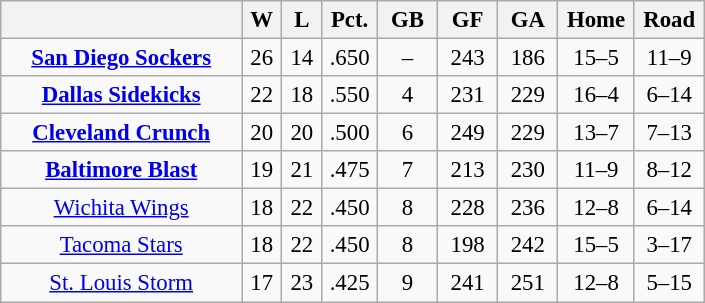<table class="wikitable" width="470" style="font-size:95%; text-align:center">
<tr>
<th width="30%"></th>
<th width="5%">W</th>
<th width="5%">L</th>
<th width="5%">Pct.</th>
<th width="7.5%">GB</th>
<th width="7.5%">GF</th>
<th width="7.5%">GA</th>
<th width="7.5%">Home</th>
<th width="7.5%">Road</th>
</tr>
<tr>
<td><strong><a href='#'>San Diego Sockers</a></strong></td>
<td>26</td>
<td>14</td>
<td>.650</td>
<td>–</td>
<td>243</td>
<td>186</td>
<td>15–5</td>
<td>11–9</td>
</tr>
<tr>
<td><strong><a href='#'>Dallas Sidekicks</a></strong></td>
<td>22</td>
<td>18</td>
<td>.550</td>
<td>4</td>
<td>231</td>
<td>229</td>
<td>16–4</td>
<td>6–14</td>
</tr>
<tr>
<td><strong><a href='#'>Cleveland Crunch</a></strong></td>
<td>20</td>
<td>20</td>
<td>.500</td>
<td>6</td>
<td>249</td>
<td>229</td>
<td>13–7</td>
<td>7–13</td>
</tr>
<tr>
<td><strong><a href='#'>Baltimore Blast</a></strong></td>
<td>19</td>
<td>21</td>
<td>.475</td>
<td>7</td>
<td>213</td>
<td>230</td>
<td>11–9</td>
<td>8–12</td>
</tr>
<tr>
<td><a href='#'>Wichita Wings</a></td>
<td>18</td>
<td>22</td>
<td>.450</td>
<td>8</td>
<td>228</td>
<td>236</td>
<td>12–8</td>
<td>6–14</td>
</tr>
<tr>
<td><a href='#'>Tacoma Stars</a></td>
<td>18</td>
<td>22</td>
<td>.450</td>
<td>8</td>
<td>198</td>
<td>242</td>
<td>15–5</td>
<td>3–17</td>
</tr>
<tr>
<td><a href='#'>St. Louis Storm</a></td>
<td>17</td>
<td>23</td>
<td>.425</td>
<td>9</td>
<td>241</td>
<td>251</td>
<td>12–8</td>
<td>5–15</td>
</tr>
</table>
